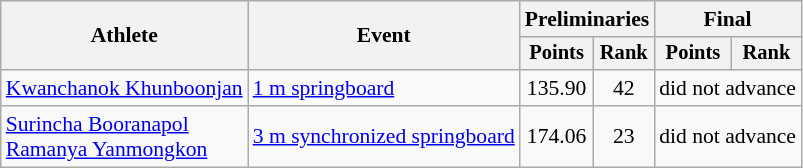<table class="wikitable" style="text-align:center; font-size:90%">
<tr>
<th rowspan=2>Athlete</th>
<th rowspan=2>Event</th>
<th colspan=2>Preliminaries</th>
<th colspan=2>Final</th>
</tr>
<tr style="font-size:95%">
<th>Points</th>
<th>Rank</th>
<th>Points</th>
<th>Rank</th>
</tr>
<tr>
<td align=left><a href='#'>Kwanchanok Khunboonjan</a></td>
<td align=left><a href='#'>1 m springboard</a></td>
<td>135.90</td>
<td>42</td>
<td colspan=2>did not advance</td>
</tr>
<tr>
<td align=left><a href='#'>Surincha Booranapol</a><br><a href='#'>Ramanya Yanmongkon</a></td>
<td align=left><a href='#'>3 m synchronized springboard</a></td>
<td>174.06</td>
<td>23</td>
<td colspan=2>did not advance</td>
</tr>
</table>
